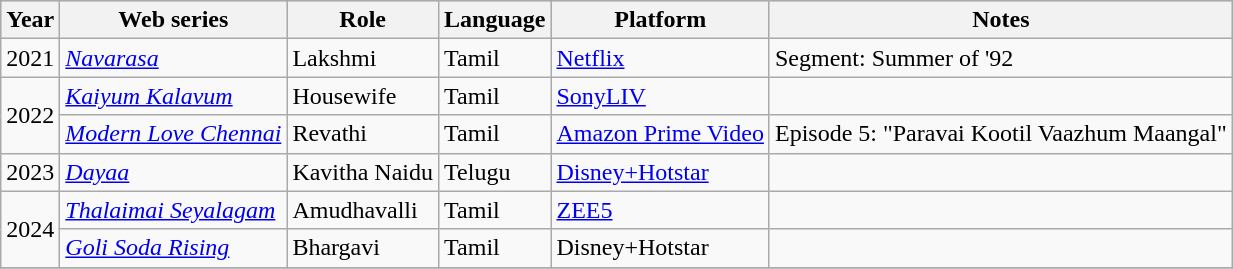<table class="wikitable sortable">
<tr style="background:#ccc; text-align:center;">
<th>Year</th>
<th>Web series</th>
<th>Role</th>
<th>Language</th>
<th>Platform</th>
<th>Notes</th>
</tr>
<tr>
<td>2021</td>
<td><em><a href='#'>Navarasa</a></em></td>
<td>Lakshmi</td>
<td>Tamil</td>
<td><a href='#'>Netflix</a></td>
<td>Segment: Summer of '92</td>
</tr>
<tr>
<td rowspan="2">2022</td>
<td><em><a href='#'>Kaiyum Kalavum</a></em></td>
<td>Housewife</td>
<td>Tamil</td>
<td><a href='#'>SonyLIV</a></td>
<td></td>
</tr>
<tr>
<td><em><a href='#'>Modern Love Chennai</a></em></td>
<td>Revathi</td>
<td>Tamil</td>
<td><a href='#'>Amazon Prime Video</a></td>
<td>Episode 5: "Paravai Kootil Vaazhum Maangal"</td>
</tr>
<tr>
<td>2023</td>
<td><em><a href='#'>Dayaa</a></em></td>
<td>Kavitha Naidu</td>
<td>Telugu</td>
<td><a href='#'>Disney+Hotstar</a></td>
<td></td>
</tr>
<tr>
<td rowspan=2>2024</td>
<td><em><a href='#'>Thalaimai Seyalagam</a></em></td>
<td>Amudhavalli</td>
<td>Tamil</td>
<td><a href='#'>ZEE5</a></td>
<td></td>
</tr>
<tr>
<td><em><a href='#'>Goli Soda Rising</a></em></td>
<td>Bhargavi</td>
<td>Tamil</td>
<td>Disney+Hotstar</td>
<td></td>
</tr>
<tr>
</tr>
</table>
